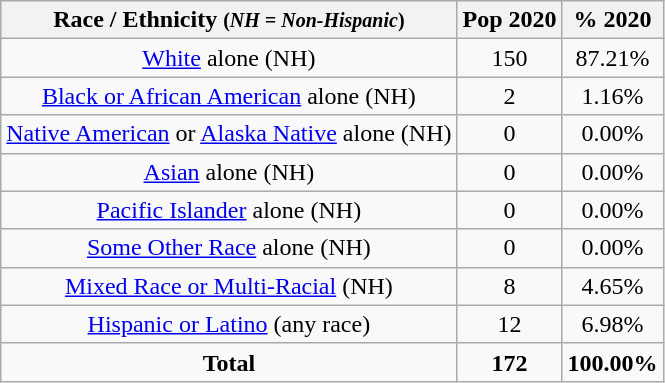<table class="wikitable" style="text-align:center;">
<tr>
<th>Race / Ethnicity <small>(<em>NH = Non-Hispanic</em>)</small></th>
<th>Pop 2020</th>
<th>% 2020</th>
</tr>
<tr>
<td><a href='#'>White</a> alone (NH)</td>
<td>150</td>
<td>87.21%</td>
</tr>
<tr>
<td><a href='#'>Black or African American</a> alone (NH)</td>
<td>2</td>
<td>1.16%</td>
</tr>
<tr>
<td><a href='#'>Native American</a> or <a href='#'>Alaska Native</a> alone (NH)</td>
<td>0</td>
<td>0.00%</td>
</tr>
<tr>
<td><a href='#'>Asian</a> alone (NH)</td>
<td>0</td>
<td>0.00%</td>
</tr>
<tr>
<td><a href='#'>Pacific Islander</a> alone (NH)</td>
<td>0</td>
<td>0.00%</td>
</tr>
<tr>
<td><a href='#'>Some Other Race</a> alone (NH)</td>
<td>0</td>
<td>0.00%</td>
</tr>
<tr>
<td><a href='#'>Mixed Race or Multi-Racial</a> (NH)</td>
<td>8</td>
<td>4.65%</td>
</tr>
<tr>
<td><a href='#'>Hispanic or Latino</a> (any race)</td>
<td>12</td>
<td>6.98%</td>
</tr>
<tr>
<td><strong>Total</strong></td>
<td><strong>172</strong></td>
<td><strong>100.00%</strong></td>
</tr>
</table>
